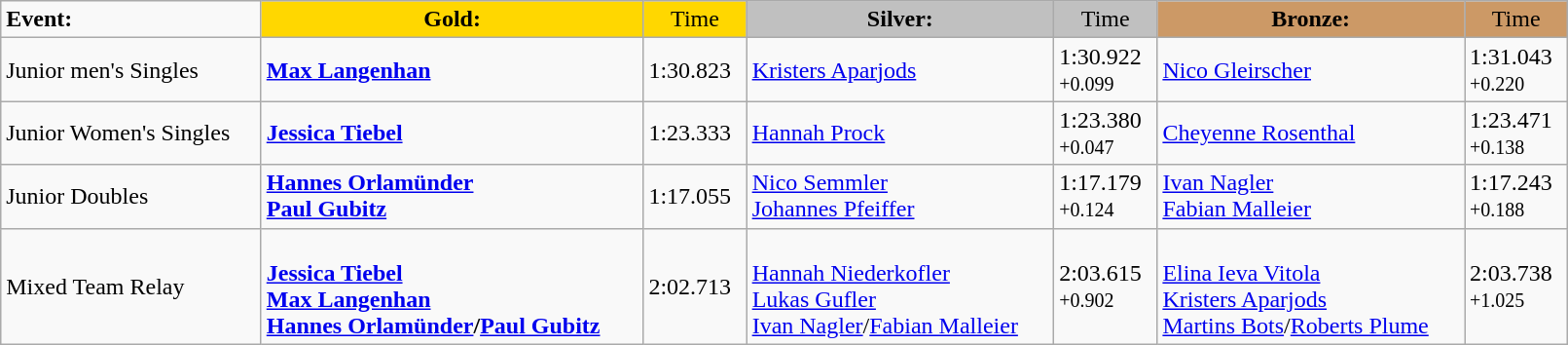<table class="wikitable" style="width:85%;">
<tr>
<td><strong>Event:</strong></td>
<td !  style="text-align:center; background:gold;"><strong>Gold:</strong></td>
<td !  style="text-align:center; background:gold;">Time</td>
<td !  style="text-align:center; background:silver;"><strong>Silver:</strong></td>
<td !  style="text-align:center; background:silver;">Time</td>
<td !  style="text-align:center; background:#c96;"><strong>Bronze:</strong></td>
<td !  style="text-align:center; background:#c96;">Time</td>
</tr>
<tr>
<td>Junior men's Singles</td>
<td><strong> <a href='#'>Max Langenhan</a></strong></td>
<td>1:30.823</td>
<td> <a href='#'>Kristers Aparjods</a></td>
<td>1:30.922<br><small>+0.099</small></td>
<td> <a href='#'>Nico Gleirscher</a></td>
<td>1:31.043<br><small>+0.220</small></td>
</tr>
<tr>
<td>Junior Women's Singles</td>
<td><strong> <a href='#'>Jessica Tiebel</a></strong></td>
<td>1:23.333</td>
<td> <a href='#'>Hannah Prock</a></td>
<td>1:23.380<br><small>+0.047</small></td>
<td> <a href='#'>Cheyenne Rosenthal</a></td>
<td>1:23.471<br><small>+0.138</small></td>
</tr>
<tr>
<td>Junior Doubles</td>
<td><strong><a href='#'>Hannes Orlamünder</a><br><a href='#'>Paul Gubitz</a><br><small></small></strong></td>
<td>1:17.055<br></td>
<td><a href='#'>Nico Semmler</a><br><a href='#'>Johannes Pfeiffer</a><br><small></small></td>
<td>1:17.179<br><small>+0.124</small></td>
<td><a href='#'>Ivan Nagler</a><br><a href='#'>Fabian Malleier</a><br><small></small></td>
<td>1:17.243<br><small>+0.188</small></td>
</tr>
<tr>
<td>Mixed Team Relay</td>
<td><strong><br><a href='#'>Jessica Tiebel</a><br><a href='#'>Max Langenhan</a><br><a href='#'>Hannes Orlamünder</a>/<a href='#'>Paul Gubitz</a></strong></td>
<td>2:02.713</td>
<td><br><a href='#'>Hannah Niederkofler</a><br><a href='#'>Lukas Gufler</a><br><a href='#'>Ivan Nagler</a>/<a href='#'>Fabian Malleier</a></td>
<td>2:03.615<br><small>+0.902</small></td>
<td><br><a href='#'>Elina Ieva Vitola</a><br><a href='#'>Kristers Aparjods</a><br><a href='#'>Martins Bots</a>/<a href='#'>Roberts Plume</a></td>
<td>2:03.738<br><small>+1.025</small></td>
</tr>
</table>
